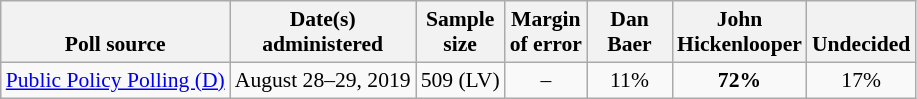<table class="wikitable" style="font-size:90%;text-align:center;">
<tr valign=bottom>
<th>Poll source</th>
<th>Date(s)<br>administered</th>
<th>Sample<br>size</th>
<th>Margin<br>of error</th>
<th style="width:50px;">Dan<br>Baer</th>
<th style="width:50px;">John<br>Hickenlooper</th>
<th>Undecided</th>
</tr>
<tr>
<td style="text-align:left;"><a href='#'>Public Policy Polling (D)</a></td>
<td>August 28–29, 2019</td>
<td>509 (LV)</td>
<td>–</td>
<td>11%</td>
<td><strong>72%</strong></td>
<td>17%</td>
</tr>
</table>
